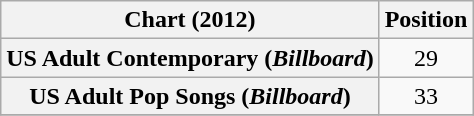<table class="wikitable sortable plainrowheaders" style="text-align:center">
<tr>
<th>Chart (2012)</th>
<th>Position</th>
</tr>
<tr>
<th scope="row">US Adult Contemporary (<em>Billboard</em>)</th>
<td>29</td>
</tr>
<tr>
<th scope="row">US Adult Pop Songs (<em>Billboard</em>)</th>
<td>33</td>
</tr>
<tr>
</tr>
</table>
